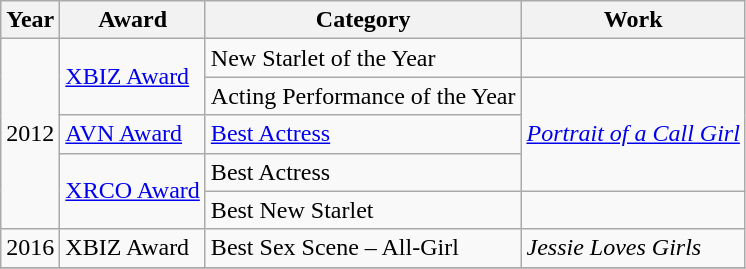<table class="wikitable sortable">
<tr>
<th>Year</th>
<th>Award</th>
<th>Category</th>
<th>Work</th>
</tr>
<tr>
<td rowspan=5>2012</td>
<td rowspan=2><a href='#'>XBIZ Award</a></td>
<td>New Starlet of the Year</td>
<td></td>
</tr>
<tr>
<td>Acting Performance of the Year</td>
<td rowspan=3><em><a href='#'>Portrait of a Call Girl</a></em></td>
</tr>
<tr>
<td><a href='#'>AVN Award</a></td>
<td><a href='#'>Best Actress</a></td>
</tr>
<tr>
<td rowspan=2><a href='#'>XRCO Award</a></td>
<td>Best Actress</td>
</tr>
<tr>
<td>Best New Starlet</td>
<td></td>
</tr>
<tr>
<td>2016</td>
<td>XBIZ Award</td>
<td>Best Sex Scene – All-Girl</td>
<td><em>Jessie Loves Girls</em></td>
</tr>
<tr>
</tr>
</table>
